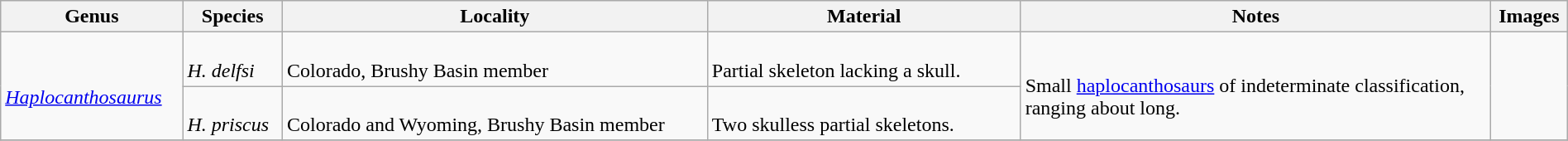<table class="wikitable" align="center" width="100%">
<tr>
<th>Genus</th>
<th>Species</th>
<th>Locality</th>
<th width="20%">Material</th>
<th width="30%">Notes</th>
<th>Images</th>
</tr>
<tr>
<td rowspan=2><br><em><a href='#'>Haplocanthosaurus</a></em></td>
<td><br><em>H. delfsi</em></td>
<td><br>Colorado, Brushy Basin member</td>
<td><br>Partial skeleton lacking a skull.</td>
<td rowspan=2><br>Small <a href='#'>haplocanthosaurs</a> of indeterminate classification, ranging about  long.</td>
<td rowspan=2><br></td>
</tr>
<tr>
<td><br><em>H. priscus</em></td>
<td><br>Colorado and Wyoming, Brushy Basin member</td>
<td><br>Two skulless partial skeletons.</td>
</tr>
<tr>
</tr>
</table>
